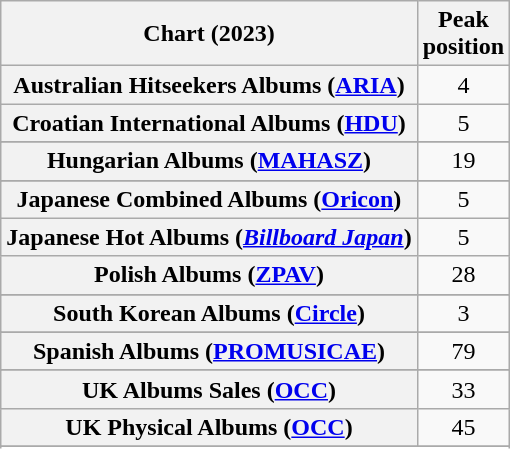<table class="wikitable plainrowheaders sortable" style="text-align:center">
<tr>
<th scope="col">Chart (2023)</th>
<th scope="col">Peak<br>position</th>
</tr>
<tr>
<th scope="row">Australian Hitseekers Albums (<a href='#'>ARIA</a>)</th>
<td>4</td>
</tr>
<tr>
<th scope="row">Croatian International Albums (<a href='#'>HDU</a>)</th>
<td>5</td>
</tr>
<tr>
</tr>
<tr>
<th scope="row">Hungarian Albums (<a href='#'>MAHASZ</a>)</th>
<td>19</td>
</tr>
<tr>
</tr>
<tr>
<th scope="row">Japanese Combined Albums (<a href='#'>Oricon</a>)</th>
<td>5</td>
</tr>
<tr>
<th scope="row">Japanese Hot Albums (<em><a href='#'>Billboard Japan</a></em>)</th>
<td>5</td>
</tr>
<tr>
<th scope="row">Polish Albums (<a href='#'>ZPAV</a>)</th>
<td>28</td>
</tr>
<tr>
</tr>
<tr>
<th scope="row">South Korean Albums (<a href='#'>Circle</a>)</th>
<td>3</td>
</tr>
<tr>
</tr>
<tr>
<th scope="row">Spanish Albums (<a href='#'>PROMUSICAE</a>)</th>
<td>79</td>
</tr>
<tr>
</tr>
<tr>
<th scope="row">UK Albums Sales (<a href='#'>OCC</a>)</th>
<td>33</td>
</tr>
<tr>
<th scope="row">UK Physical Albums (<a href='#'>OCC</a>)</th>
<td>45</td>
</tr>
<tr>
</tr>
<tr>
</tr>
</table>
